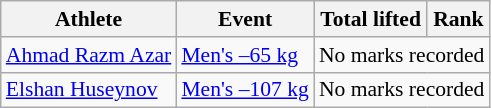<table class="wikitable" style="font-size:90%">
<tr>
<th>Athlete</th>
<th>Event</th>
<th>Total lifted</th>
<th>Rank</th>
</tr>
<tr>
<td><a href='#'>Ahmad Razm Azar</a></td>
<td><a href='#'>Men's –65 kg</a></td>
<td colspan=2>No marks recorded</td>
</tr>
<tr>
<td><a href='#'>Elshan Huseynov</a></td>
<td><a href='#'>Men's –107 kg</a></td>
<td colspan=2>No marks recorded</td>
</tr>
</table>
